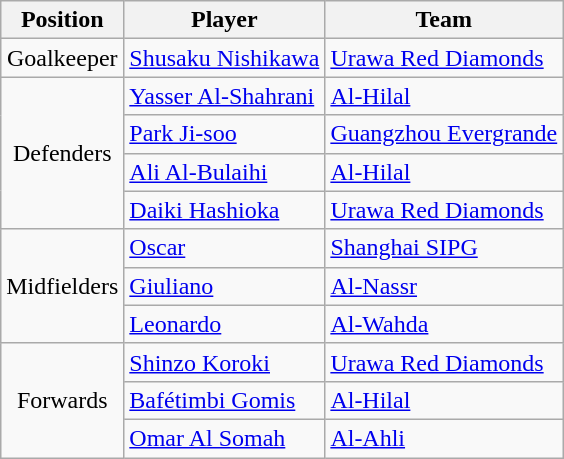<table class="wikitable">
<tr>
<th>Position</th>
<th>Player</th>
<th>Team</th>
</tr>
<tr>
<td align=center>Goalkeeper</td>
<td> <a href='#'>Shusaku Nishikawa</a></td>
<td> <a href='#'>Urawa Red Diamonds</a></td>
</tr>
<tr>
<td align=center rowspan=4>Defenders</td>
<td> <a href='#'>Yasser Al-Shahrani</a></td>
<td> <a href='#'>Al-Hilal</a></td>
</tr>
<tr>
<td> <a href='#'>Park Ji-soo</a></td>
<td> <a href='#'>Guangzhou Evergrande</a></td>
</tr>
<tr>
<td> <a href='#'>Ali Al-Bulaihi</a></td>
<td> <a href='#'>Al-Hilal</a></td>
</tr>
<tr>
<td> <a href='#'>Daiki Hashioka</a></td>
<td> <a href='#'>Urawa Red Diamonds</a></td>
</tr>
<tr>
<td align=center rowspan=3>Midfielders</td>
<td> <a href='#'>Oscar</a></td>
<td> <a href='#'>Shanghai SIPG</a></td>
</tr>
<tr>
<td> <a href='#'>Giuliano</a></td>
<td> <a href='#'>Al-Nassr</a></td>
</tr>
<tr>
<td> <a href='#'>Leonardo</a></td>
<td> <a href='#'>Al-Wahda</a></td>
</tr>
<tr>
<td align=center rowspan=3>Forwards</td>
<td> <a href='#'>Shinzo Koroki</a></td>
<td> <a href='#'>Urawa Red Diamonds</a></td>
</tr>
<tr>
<td> <a href='#'>Bafétimbi Gomis</a></td>
<td> <a href='#'>Al-Hilal</a></td>
</tr>
<tr>
<td> <a href='#'>Omar Al Somah</a></td>
<td> <a href='#'>Al-Ahli</a></td>
</tr>
</table>
